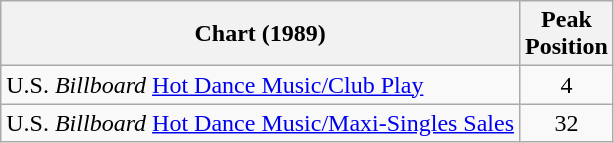<table class="wikitable">
<tr>
<th>Chart (1989)</th>
<th>Peak<br>Position</th>
</tr>
<tr>
<td>U.S. <em>Billboard</em> <a href='#'>Hot Dance Music/Club Play</a></td>
<td align="center">4</td>
</tr>
<tr>
<td>U.S. <em>Billboard</em> <a href='#'>Hot Dance Music/Maxi-Singles Sales</a></td>
<td align="center">32</td>
</tr>
</table>
